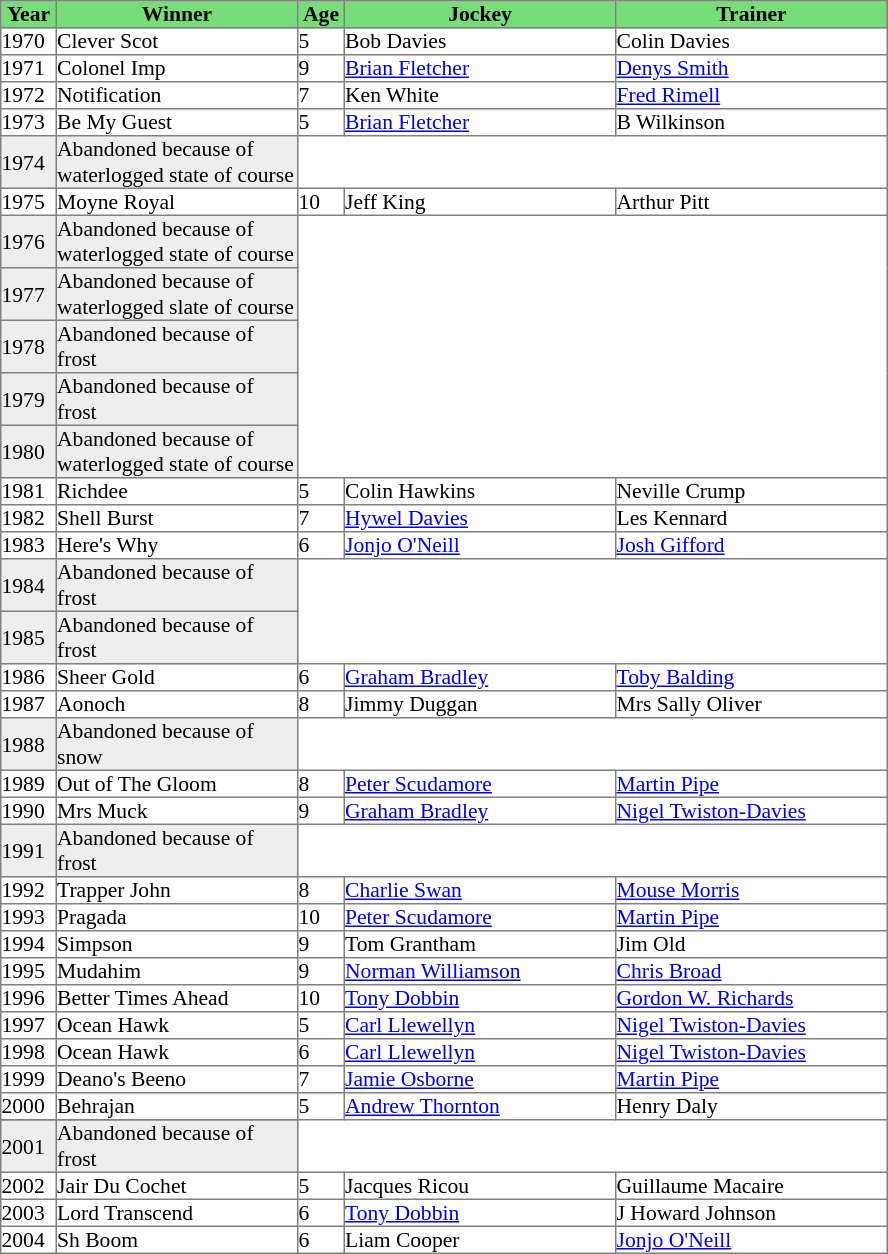<table class = "sortable" | border="1" cellpadding="0" style="border-collapse: collapse; font-size:90%">
<tr bgcolor="#77dd77" align="center">
<td style="width:36px"><strong>Year</strong></td>
<td style="width:160px"><strong>Winner</strong></td>
<td style="width:30px"><strong>Age</strong></td>
<td style="width:180px"><strong>Jockey</strong></td>
<td style="width:180px"><strong>Trainer</strong></td>
</tr>
<tr>
<td>1970</td>
<td>Clever Scot</td>
<td>5</td>
<td>Bob Davies</td>
<td>Colin Davies</td>
</tr>
<tr>
<td>1971</td>
<td>Colonel Imp</td>
<td>9</td>
<td><a href='#'>Brian Fletcher</a></td>
<td><a href='#'>Denys Smith</a></td>
</tr>
<tr>
<td>1972</td>
<td>Notification</td>
<td>7</td>
<td>Ken White</td>
<td><a href='#'>Fred Rimell</a></td>
</tr>
<tr>
<td>1973</td>
<td>Be My Guest</td>
<td>5</td>
<td><a href='#'>Brian Fletcher</a></td>
<td>B Wilkinson</td>
</tr>
<tr bgcolor="#eeeeee">
<td>1974<td>Abandoned because of waterlogged state of course</td></td>
</tr>
<tr>
<td>1975</td>
<td>Moyne Royal</td>
<td>10</td>
<td>Jeff King</td>
<td>Arthur Pitt</td>
</tr>
<tr bgcolor="#eeeeee">
<td>1976<td>Abandoned because of waterlogged state of course</td></td>
</tr>
<tr bgcolor="#eeeeee">
<td>1977<td>Abandoned because of waterlogged slate of course</td></td>
</tr>
<tr bgcolor="#eeeeee">
<td>1978<td>Abandoned because of frost</td></td>
</tr>
<tr bgcolor="#eeeeee">
<td>1979<td>Abandoned because of frost</td></td>
</tr>
<tr bgcolor="#eeeeee">
<td>1980<td>Abandoned because of waterlogged state of course</td></td>
</tr>
<tr>
<td>1981</td>
<td>Richdee</td>
<td>5</td>
<td>Colin Hawkins</td>
<td>Neville Crump</td>
</tr>
<tr>
<td>1982</td>
<td>Shell Burst</td>
<td>7</td>
<td><a href='#'>Hywel Davies</a></td>
<td>Les Kennard</td>
</tr>
<tr>
<td>1983</td>
<td>Here's Why</td>
<td>6</td>
<td><a href='#'>Jonjo O'Neill</a></td>
<td><a href='#'>Josh Gifford</a></td>
</tr>
<tr bgcolor="#eeeeee">
<td>1984<td>Abandoned because of frost</td></td>
</tr>
<tr bgcolor="#eeeeee">
<td>1985<td>Abandoned because of frost</td></td>
</tr>
<tr>
<td>1986</td>
<td>Sheer Gold</td>
<td>6</td>
<td><a href='#'>Graham Bradley</a></td>
<td><a href='#'>Toby Balding</a></td>
</tr>
<tr>
<td>1987</td>
<td>Aonoch</td>
<td>8</td>
<td>Jimmy Duggan</td>
<td>Mrs Sally Oliver</td>
</tr>
<tr bgcolor="#eeeeee">
<td>1988<td>Abandoned because of snow</td></td>
</tr>
<tr>
<td>1989</td>
<td>Out of The Gloom</td>
<td>8</td>
<td><a href='#'>Peter Scudamore</a></td>
<td><a href='#'>Martin Pipe</a></td>
</tr>
<tr>
<td>1990</td>
<td>Mrs Muck</td>
<td>9</td>
<td><a href='#'>Graham Bradley</a></td>
<td><a href='#'>Nigel Twiston-Davies</a></td>
</tr>
<tr bgcolor="#eeeeee">
<td>1991<td>Abandoned because of frost</td></td>
</tr>
<tr>
<td>1992</td>
<td>Trapper John</td>
<td>8</td>
<td><a href='#'>Charlie Swan</a></td>
<td><a href='#'>Mouse Morris</a></td>
</tr>
<tr>
<td>1993</td>
<td>Pragada</td>
<td>10</td>
<td><a href='#'>Peter Scudamore</a></td>
<td><a href='#'>Martin Pipe</a></td>
</tr>
<tr>
<td>1994</td>
<td>Simpson</td>
<td>9</td>
<td>Tom Grantham</td>
<td>Jim Old</td>
</tr>
<tr>
<td>1995</td>
<td>Mudahim</td>
<td>9</td>
<td><a href='#'>Norman Williamson</a></td>
<td><a href='#'>Chris Broad</a></td>
</tr>
<tr>
<td>1996</td>
<td>Better Times Ahead</td>
<td>10</td>
<td><a href='#'>Tony Dobbin</a></td>
<td><a href='#'>Gordon W. Richards</a></td>
</tr>
<tr>
<td>1997</td>
<td>Ocean Hawk</td>
<td>5</td>
<td><a href='#'>Carl Llewellyn</a></td>
<td><a href='#'>Nigel Twiston-Davies</a></td>
</tr>
<tr>
<td>1998</td>
<td>Ocean Hawk</td>
<td>6</td>
<td><a href='#'>Carl Llewellyn</a></td>
<td><a href='#'>Nigel Twiston-Davies</a></td>
</tr>
<tr>
<td>1999</td>
<td>Deano's Beeno</td>
<td>7</td>
<td><a href='#'>Jamie Osborne</a></td>
<td><a href='#'>Martin Pipe</a></td>
</tr>
<tr>
<td>2000</td>
<td>Behrajan</td>
<td>5</td>
<td><a href='#'>Andrew Thornton</a></td>
<td>Henry Daly</td>
</tr>
<tr>
</tr>
<tr bgcolor="#eeeeee">
<td>2001<td>Abandoned because of frost</td></td>
</tr>
<tr>
<td>2002</td>
<td>Jair Du Cochet</td>
<td>5</td>
<td>Jacques Ricou</td>
<td>Guillaume Macaire</td>
</tr>
<tr>
<td>2003</td>
<td>Lord Transcend</td>
<td>6</td>
<td><a href='#'>Tony Dobbin</a></td>
<td>J Howard Johnson</td>
</tr>
<tr>
<td>2004</td>
<td>Sh Boom</td>
<td>6</td>
<td>Liam Cooper</td>
<td><a href='#'>Jonjo O'Neill</a></td>
</tr>
</table>
